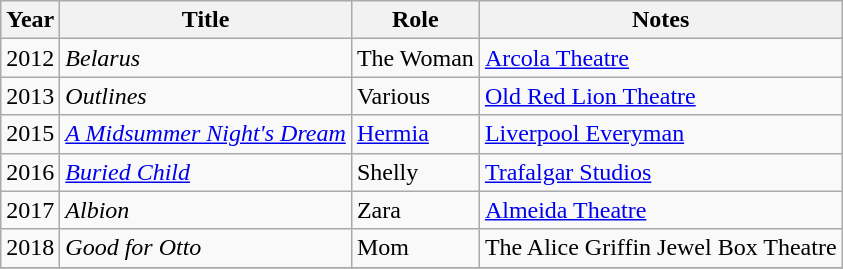<table class="wikitable">
<tr>
<th>Year</th>
<th>Title</th>
<th>Role</th>
<th>Notes</th>
</tr>
<tr>
<td>2012</td>
<td><em>Belarus</em></td>
<td>The Woman</td>
<td><a href='#'>Arcola Theatre</a></td>
</tr>
<tr>
<td>2013</td>
<td><em>Outlines</em></td>
<td>Various</td>
<td><a href='#'>Old Red Lion Theatre</a></td>
</tr>
<tr>
<td>2015</td>
<td><em><a href='#'>A Midsummer Night's Dream</a></em></td>
<td><a href='#'>Hermia</a></td>
<td><a href='#'>Liverpool Everyman</a></td>
</tr>
<tr>
<td>2016</td>
<td><em><a href='#'>Buried Child</a></em></td>
<td>Shelly</td>
<td><a href='#'>Trafalgar Studios</a></td>
</tr>
<tr>
<td>2017</td>
<td><em>Albion</em></td>
<td>Zara</td>
<td><a href='#'>Almeida Theatre</a></td>
</tr>
<tr>
<td>2018</td>
<td><em>Good for Otto</em></td>
<td>Mom</td>
<td>The Alice Griffin Jewel Box Theatre</td>
</tr>
<tr>
</tr>
</table>
